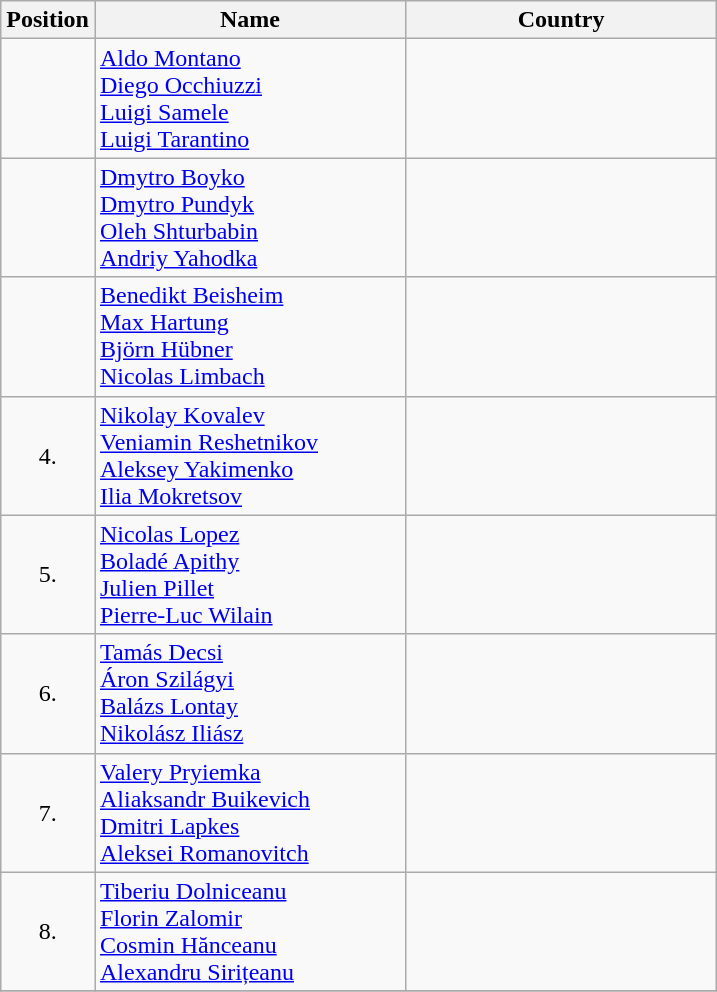<table class="wikitable">
<tr>
<th width="20">Position</th>
<th width="200">Name</th>
<th width="200">Country</th>
</tr>
<tr>
<td align="center"></td>
<td><a href='#'>Aldo Montano</a><br><a href='#'>Diego Occhiuzzi</a><br><a href='#'>Luigi Samele</a><br><a href='#'>Luigi Tarantino</a></td>
<td></td>
</tr>
<tr>
<td align="center"></td>
<td><a href='#'>Dmytro Boyko</a><br><a href='#'>Dmytro Pundyk</a><br><a href='#'>Oleh Shturbabin</a><br><a href='#'>Andriy Yahodka</a></td>
<td></td>
</tr>
<tr>
<td align="center"></td>
<td><a href='#'>Benedikt Beisheim</a><br><a href='#'>Max Hartung</a><br><a href='#'>Björn Hübner</a><br><a href='#'>Nicolas Limbach</a></td>
<td></td>
</tr>
<tr>
<td align="center">4.</td>
<td><a href='#'>Nikolay Kovalev</a><br><a href='#'>Veniamin Reshetnikov</a><br><a href='#'>Aleksey Yakimenko</a><br><a href='#'>Ilia Mokretsov</a></td>
<td></td>
</tr>
<tr>
<td align="center">5.</td>
<td><a href='#'>Nicolas Lopez</a><br><a href='#'>Boladé Apithy</a><br><a href='#'>Julien Pillet</a><br><a href='#'>Pierre-Luc Wilain</a></td>
<td></td>
</tr>
<tr>
<td align="center">6.</td>
<td><a href='#'>Tamás Decsi</a><br><a href='#'>Áron Szilágyi</a><br><a href='#'>Balázs Lontay</a><br><a href='#'>Nikolász Iliász</a></td>
<td></td>
</tr>
<tr>
<td align="center">7.</td>
<td><a href='#'>Valery Pryiemka</a><br><a href='#'>Aliaksandr Buikevich</a><br><a href='#'>Dmitri Lapkes</a><br><a href='#'>Aleksei Romanovitch</a></td>
<td></td>
</tr>
<tr>
<td align="center">8.</td>
<td><a href='#'>Tiberiu Dolniceanu</a><br><a href='#'>Florin Zalomir</a><br><a href='#'>Cosmin Hănceanu</a><br><a href='#'>Alexandru Sirițeanu</a></td>
<td></td>
</tr>
<tr>
</tr>
</table>
